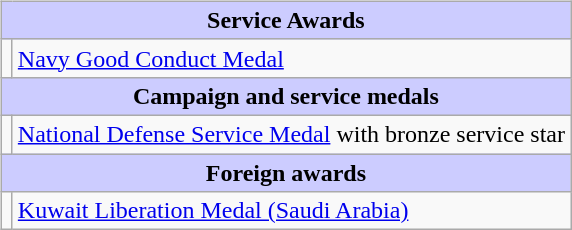<table style="width=100%;">
<tr>
<td valign="top"><br><table class="wikitable">
<tr style="background:#ccf; text-align:center;">
<td colspan=2><strong>Service Awards</strong></td>
</tr>
<tr>
<td></td>
<td><a href='#'>Navy Good Conduct Medal</a></td>
</tr>
<tr style="background:#ccf; text-align:center;">
<td colspan=2><strong>Campaign and service medals</strong></td>
</tr>
<tr>
<td></td>
<td><a href='#'>National Defense Service Medal</a> with bronze service star</td>
</tr>
<tr style="background:#ccf; text-align:center;">
<td colspan=2><strong>Foreign awards</strong></td>
</tr>
<tr>
<td></td>
<td><a href='#'>Kuwait Liberation Medal (Saudi Arabia)</a></td>
</tr>
</table>
</td>
</tr>
</table>
